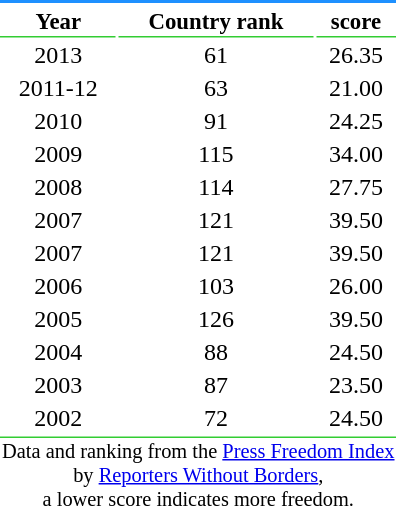<table class="toccolours" style="float:right; clear:right; text-align:center; margin-left:1em">
<tr>
<th colspan=4 style="border-bottom:#1e90ff 2px solid; font-size:110%; text-align:center"><a href='#'></a></th>
</tr>
<tr style="font-size:95%">
<th style="text-align:center; border-bottom:1px solid limegreen">Year</th>
<th style="text-align:center; border-bottom:1px solid Limegreen">Country rank</th>
<th style="text-align:center; border-bottom:1px solid limegreen">score</th>
</tr>
<tr>
<td>2013</td>
<td>61</td>
<td>26.35</td>
</tr>
<tr>
<td>2011-12</td>
<td>63</td>
<td>21.00</td>
</tr>
<tr>
<td>2010</td>
<td>91</td>
<td>24.25</td>
</tr>
<tr>
<td>2009</td>
<td>115</td>
<td>34.00</td>
</tr>
<tr>
<td>2008</td>
<td>114</td>
<td>27.75</td>
</tr>
<tr>
<td>2007</td>
<td>121</td>
<td>39.50</td>
</tr>
<tr>
<td>2007</td>
<td>121</td>
<td>39.50</td>
</tr>
<tr>
<td>2006</td>
<td>103</td>
<td>26.00</td>
</tr>
<tr>
<td>2005</td>
<td>126</td>
<td>39.50</td>
</tr>
<tr>
<td>2004</td>
<td>88</td>
<td>24.50</td>
</tr>
<tr>
<td>2003</td>
<td>87</td>
<td>23.50</td>
</tr>
<tr>
<td>2002</td>
<td>72</td>
<td>24.50</td>
</tr>
<tr>
<td colspan=4 style="border-top:1px solid Limegreen;; font-size:85%; text-align:center">Data and ranking from the <a href='#'>Press Freedom Index</a><br>by <a href='#'>Reporters Without Borders</a>,<br>a lower score indicates more freedom.</td>
</tr>
<tr>
</tr>
</table>
